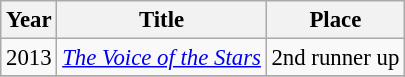<table class="wikitable" style="font-size: 95%;">
<tr>
<th>Year</th>
<th>Title</th>
<th>Place</th>
</tr>
<tr>
<td>2013</td>
<td><em><a href='#'>The Voice of the Stars</a></em></td>
<td>2nd runner up</td>
</tr>
<tr>
</tr>
</table>
